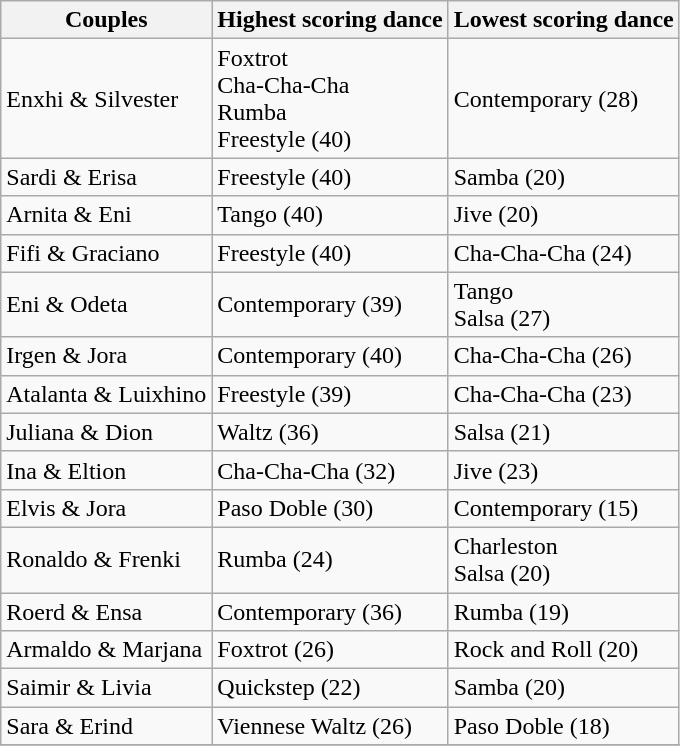<table class="wikitable">
<tr>
<th>Couples</th>
<th>Highest scoring dance</th>
<th>Lowest scoring dance</th>
</tr>
<tr>
<td>Enxhi & Silvester</td>
<td>Foxtrot<br>Cha-Cha-Cha<br>Rumba<br>Freestyle (40)</td>
<td>Contemporary (28)</td>
</tr>
<tr>
<td>Sardi & Erisa</td>
<td>Freestyle (40)</td>
<td>Samba (20)</td>
</tr>
<tr>
<td>Arnita & Eni</td>
<td>Tango (40)</td>
<td>Jive (20)</td>
</tr>
<tr>
<td>Fifi & Graciano</td>
<td>Freestyle (40)</td>
<td>Cha-Cha-Cha (24)</td>
</tr>
<tr>
<td>Eni & Odeta</td>
<td>Contemporary (39)</td>
<td>Tango<br>Salsa (27)</td>
</tr>
<tr>
<td>Irgen & Jora</td>
<td>Contemporary (40)</td>
<td>Cha-Cha-Cha (26)</td>
</tr>
<tr>
<td>Atalanta & Luixhino</td>
<td>Freestyle (39)</td>
<td>Cha-Cha-Cha (23)</td>
</tr>
<tr>
<td>Juliana & Dion</td>
<td>Waltz (36)</td>
<td>Salsa (21)</td>
</tr>
<tr>
<td>Ina & Eltion</td>
<td>Cha-Cha-Cha (32)</td>
<td>Jive (23)</td>
</tr>
<tr>
<td>Elvis & Jora</td>
<td>Paso Doble (30)</td>
<td>Contemporary (15)</td>
</tr>
<tr>
<td>Ronaldo & Frenki</td>
<td>Rumba (24)</td>
<td>Charleston<br>Salsa (20)</td>
</tr>
<tr>
<td>Roerd & Ensa</td>
<td>Contemporary (36)</td>
<td>Rumba (19)</td>
</tr>
<tr>
<td>Armaldo & Marjana</td>
<td>Foxtrot (26)</td>
<td>Rock and Roll (20)</td>
</tr>
<tr>
<td>Saimir & Livia</td>
<td>Quickstep (22)</td>
<td>Samba (20)</td>
</tr>
<tr>
<td>Sara & Erind</td>
<td>Viennese Waltz (26)</td>
<td>Paso Doble (18)</td>
</tr>
<tr>
</tr>
</table>
